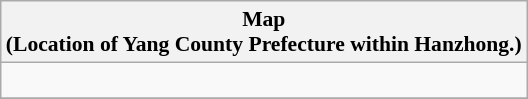<table class="wikitable"  style="font-size:90%;" align=center>
<tr>
<th colspan="7" align="center">Map<br>(Location of Yang County  Prefecture within Hanzhong.)</th>
</tr>
<tr>
<td colspan="7" align="center"><div><br> 












</div></td>
</tr>
<tr>
</tr>
</table>
